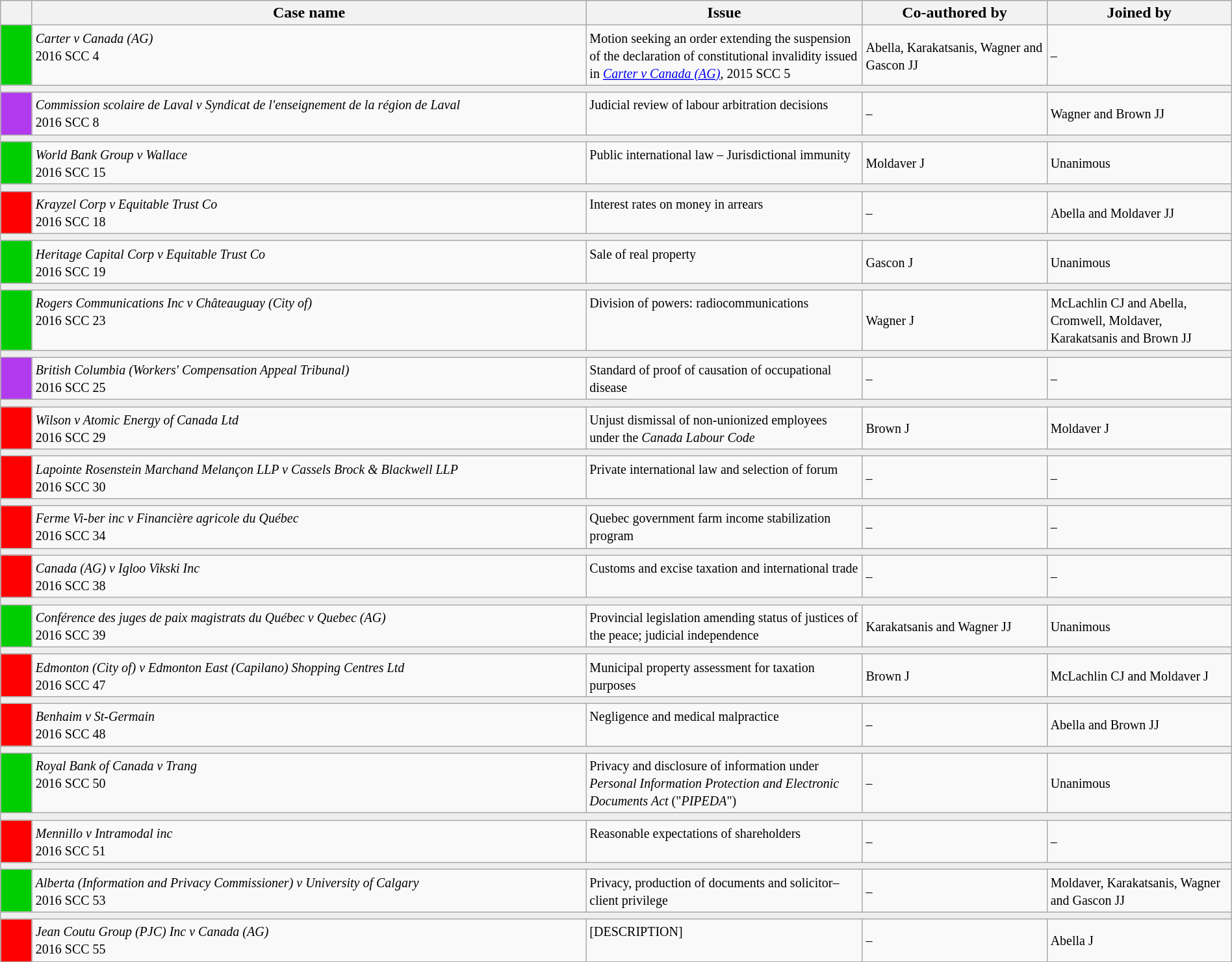<table class="wikitable" width=100%>
<tr bgcolor="#CCCCCC">
<th width=25px></th>
<th width=45%>Case name</th>
<th>Issue</th>
<th width=15%>Co-authored by</th>
<th width=15%>Joined by</th>
</tr>
<tr>
<td bgcolor="00cd00"></td>
<td align=left valign=top><small><em>Carter v Canada (AG)</em><br> 2016 SCC 4 </small></td>
<td valign=top><small> Motion seeking an order extending the suspension of the declaration of constitutional invalidity issued in <em><a href='#'>Carter v Canada (AG)</a></em>, 2015 SCC 5</small></td>
<td><small> Abella, Karakatsanis, Wagner and Gascon JJ</small></td>
<td><small>  –</small></td>
</tr>
<tr>
<td bgcolor=#EEEEEE colspan=5 valign=top><small></small></td>
</tr>
<tr>
<td bgcolor="B23AEE"></td>
<td align=left valign=top><small><em>Commission scolaire de Laval v Syndicat de l'enseignement de la région de Laval</em><br> 2016 SCC 8 </small></td>
<td valign=top><small>Judicial review of labour arbitration decisions</small></td>
<td><small> –</small></td>
<td><small> Wagner and Brown JJ</small></td>
</tr>
<tr>
<td bgcolor=#EEEEEE colspan=5 valign=top><small></small></td>
</tr>
<tr>
<td bgcolor="00cd00"></td>
<td align=left valign=top><small><em>World Bank Group v Wallace</em><br> 2016 SCC 15 </small></td>
<td valign=top><small>Public international law – Jurisdictional immunity</small></td>
<td><small> Moldaver J</small></td>
<td><small> Unanimous</small></td>
</tr>
<tr>
<td bgcolor=#EEEEEE colspan=5 valign=top><small></small></td>
</tr>
<tr>
<td bgcolor="red"></td>
<td align=left valign=top><small><em>Krayzel Corp v Equitable Trust Co</em><br> 2016 SCC 18 </small></td>
<td valign=top><small>Interest rates on money in arrears</small></td>
<td><small> –</small></td>
<td><small> Abella and Moldaver JJ</small></td>
</tr>
<tr>
<td bgcolor=#EEEEEE colspan=5 valign=top><small></small></td>
</tr>
<tr>
<td bgcolor="00cd00"></td>
<td align=left valign=top><small><em>Heritage Capital Corp v Equitable Trust Co</em><br> 2016 SCC 19 </small></td>
<td valign=top><small>Sale of real property</small></td>
<td><small> Gascon J</small></td>
<td><small> Unanimous</small></td>
</tr>
<tr>
<td bgcolor=#EEEEEE colspan=5 valign=top><small></small></td>
</tr>
<tr>
<td bgcolor="00cd00"></td>
<td align=left valign=top><small><em>Rogers Communications Inc v Châteauguay (City of)</em><br> 2016 SCC 23 </small></td>
<td valign=top><small>Division of powers: radiocommunications</small></td>
<td><small> Wagner J</small></td>
<td><small> McLachlin CJ and Abella, Cromwell, Moldaver, Karakatsanis and Brown JJ</small></td>
</tr>
<tr>
<td bgcolor=#EEEEEE colspan=5 valign=top><small></small></td>
</tr>
<tr>
<td bgcolor="B23AEE"></td>
<td align=left valign=top><small><em>British Columbia (Workers' Compensation Appeal Tribunal)</em><br> 2016 SCC 25 </small></td>
<td valign=top><small>Standard of proof of causation of occupational disease</small></td>
<td><small> –</small></td>
<td><small> –</small></td>
</tr>
<tr>
<td bgcolor=#EEEEEE colspan=5 valign=top><small></small></td>
</tr>
<tr>
<td bgcolor="red"></td>
<td align=left valign=top><small><em>Wilson v Atomic Energy of Canada Ltd</em><br> 2016 SCC 29 </small></td>
<td valign=top><small>Unjust dismissal of non-unionized employees under the <em>Canada Labour Code</em></small></td>
<td><small> Brown J</small></td>
<td><small> Moldaver J</small></td>
</tr>
<tr>
<td bgcolor=#EEEEEE colspan=5 valign=top><small></small></td>
</tr>
<tr>
<td bgcolor="red"></td>
<td align=left valign=top><small><em>Lapointe Rosenstein Marchand Melançon LLP v Cassels Brock & Blackwell LLP</em><br> 2016 SCC 30 </small></td>
<td valign=top><small>Private international law and selection of forum</small></td>
<td><small> –</small></td>
<td><small> –</small></td>
</tr>
<tr>
<td bgcolor=#EEEEEE colspan=5 valign=top><small></small></td>
</tr>
<tr>
<td bgcolor="red"></td>
<td align=left valign=top><small><em>Ferme Vi-ber inc v Financière agricole du Québec</em><br> 2016 SCC 34 </small></td>
<td valign=top><small>Quebec government farm income stabilization program</small></td>
<td><small> –</small></td>
<td><small> –</small></td>
</tr>
<tr>
<td bgcolor=#EEEEEE colspan=5 valign=top><small></small></td>
</tr>
<tr>
<td bgcolor="red"></td>
<td align=left valign=top><small><em>Canada (AG) v Igloo Vikski Inc</em><br> 2016 SCC 38 </small></td>
<td valign=top><small>Customs and excise taxation and international trade</small></td>
<td><small> –</small></td>
<td><small> –</small></td>
</tr>
<tr>
<td bgcolor=#EEEEEE colspan=5 valign=top><small></small></td>
</tr>
<tr>
<td bgcolor="00cd00"></td>
<td align=left valign=top><small><em>Conférence des juges de paix magistrats du Québec v Quebec (AG)</em><br> 2016 SCC 39 </small></td>
<td valign=top><small>Provincial legislation amending status of justices of the peace; judicial independence</small></td>
<td><small> Karakatsanis and Wagner JJ</small></td>
<td><small> Unanimous</small></td>
</tr>
<tr>
<td bgcolor=#EEEEEE colspan=5 valign=top><small></small></td>
</tr>
<tr>
<td bgcolor="red"></td>
<td align=left valign=top><small><em>Edmonton (City of) v Edmonton East (Capilano) Shopping Centres Ltd</em><br> 2016 SCC 47 </small></td>
<td valign=top><small>Municipal property assessment for taxation purposes</small></td>
<td><small> Brown J</small></td>
<td><small> McLachlin CJ and Moldaver J</small></td>
</tr>
<tr>
<td bgcolor=#EEEEEE colspan=5 valign=top><small></small></td>
</tr>
<tr>
<td bgcolor="red"></td>
<td align=left valign=top><small><em>Benhaim v St-Germain</em><br> 2016 SCC 48 </small></td>
<td valign=top><small>Negligence and medical malpractice</small></td>
<td><small> –</small></td>
<td><small> Abella and Brown JJ</small></td>
</tr>
<tr>
<td bgcolor=#EEEEEE colspan=5 valign=top><small></small></td>
</tr>
<tr>
<td bgcolor="00cd00"></td>
<td align=left valign=top><small><em>Royal Bank of Canada v Trang</em><br> 2016 SCC 50 </small></td>
<td valign=top><small>Privacy and disclosure of information under <em>Personal Information Protection and Electronic Documents Act</em> ("<em>PIPEDA</em>")</small></td>
<td><small> –</small></td>
<td><small> Unanimous</small></td>
</tr>
<tr>
<td bgcolor=#EEEEEE colspan=5 valign=top><small></small></td>
</tr>
<tr>
<td bgcolor="red"></td>
<td align=left valign=top><small><em>Mennillo v Intramodal inc</em><br> 2016 SCC 51 </small></td>
<td valign=top><small>Reasonable expectations of shareholders</small></td>
<td><small> –</small></td>
<td><small> –</small></td>
</tr>
<tr>
<td bgcolor=#EEEEEE colspan=5 valign=top><small></small></td>
</tr>
<tr>
<td bgcolor="00cd00"></td>
<td align=left valign=top><small><em>Alberta (Information and Privacy Commissioner) v University of Calgary</em><br> 2016 SCC 53 </small></td>
<td valign=top><small>Privacy, production of documents and solicitor–client privilege</small></td>
<td><small> –</small></td>
<td><small> Moldaver, Karakatsanis, Wagner and Gascon JJ</small></td>
</tr>
<tr>
<td bgcolor=#EEEEEE colspan=5 valign=top><small></small></td>
</tr>
<tr>
<td bgcolor="red"></td>
<td align=left valign=top><small><em>Jean Coutu Group (PJC) Inc v Canada (AG)</em><br> 2016 SCC 55 </small></td>
<td valign=top><small>[DESCRIPTION]</small></td>
<td><small> –</small></td>
<td><small> Abella J</small></td>
</tr>
<tr>
</tr>
</table>
